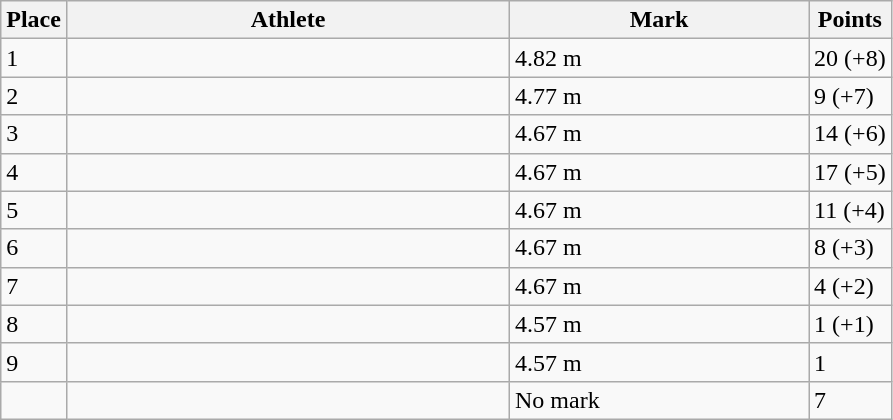<table class="wikitable sortable">
<tr>
<th>Place</th>
<th style="width:18em">Athlete</th>
<th style="width:12em">Mark</th>
<th>Points</th>
</tr>
<tr>
<td>1</td>
<td></td>
<td>4.82 m </td>
<td>20 (+8)</td>
</tr>
<tr>
<td>2</td>
<td></td>
<td>4.77 m</td>
<td>9 (+7)</td>
</tr>
<tr>
<td>3</td>
<td></td>
<td>4.67 m</td>
<td>14 (+6)</td>
</tr>
<tr>
<td>4</td>
<td></td>
<td>4.67 m</td>
<td>17 (+5)</td>
</tr>
<tr>
<td>5</td>
<td></td>
<td>4.67 m</td>
<td>11 (+4)</td>
</tr>
<tr>
<td>6</td>
<td></td>
<td>4.67 m</td>
<td>8 (+3)</td>
</tr>
<tr>
<td>7</td>
<td></td>
<td>4.67 m</td>
<td>4 (+2)</td>
</tr>
<tr>
<td>8</td>
<td></td>
<td>4.57 m </td>
<td>1 (+1)</td>
</tr>
<tr>
<td>9</td>
<td></td>
<td>4.57 m</td>
<td>1</td>
</tr>
<tr>
<td data-sort-value=10></td>
<td></td>
<td data-sort-value=0>No mark</td>
<td>7</td>
</tr>
</table>
